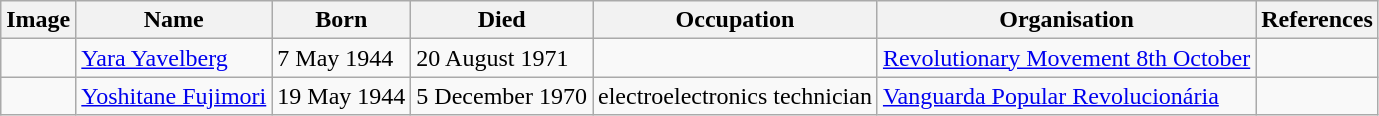<table class='wikitable sortable'>
<tr>
<th>Image</th>
<th>Name</th>
<th>Born</th>
<th>Died</th>
<th>Occupation</th>
<th>Organisation</th>
<th>References</th>
</tr>
<tr>
<td></td>
<td><a href='#'>Yara Yavelberg</a></td>
<td>7 May 1944</td>
<td>20 August 1971</td>
<td></td>
<td><a href='#'>Revolutionary Movement 8th October</a></td>
<td></td>
</tr>
<tr>
<td></td>
<td><a href='#'>Yoshitane Fujimori</a></td>
<td>19 May 1944</td>
<td>5 December 1970</td>
<td>electroelectronics technician</td>
<td><a href='#'>Vanguarda Popular Revolucionária</a></td>
<td></td>
</tr>
</table>
